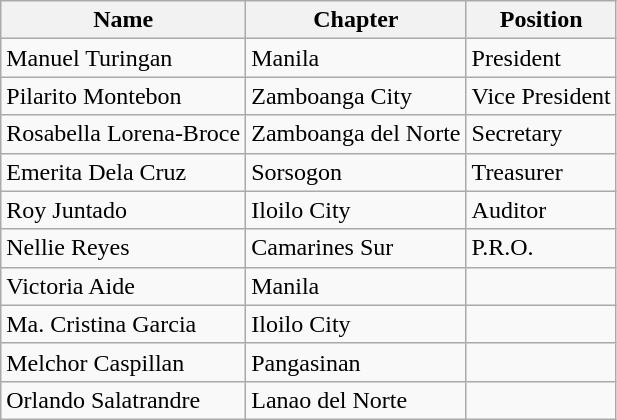<table class="wikitable">
<tr>
<th>Name</th>
<th>Chapter</th>
<th>Position</th>
</tr>
<tr>
<td>Manuel Turingan</td>
<td>Manila</td>
<td>President</td>
</tr>
<tr>
<td>Pilarito Montebon</td>
<td>Zamboanga City</td>
<td>Vice President</td>
</tr>
<tr>
<td>Rosabella Lorena-Broce</td>
<td>Zamboanga del Norte</td>
<td>Secretary</td>
</tr>
<tr>
<td>Emerita Dela Cruz</td>
<td>Sorsogon</td>
<td>Treasurer</td>
</tr>
<tr>
<td>Roy Juntado</td>
<td>Iloilo City</td>
<td>Auditor</td>
</tr>
<tr>
<td>Nellie Reyes</td>
<td>Camarines Sur</td>
<td>P.R.O.</td>
</tr>
<tr>
<td>Victoria Aide</td>
<td>Manila</td>
<td></td>
</tr>
<tr>
<td>Ma. Cristina Garcia</td>
<td>Iloilo City</td>
<td></td>
</tr>
<tr>
<td>Melchor Caspillan</td>
<td>Pangasinan</td>
<td></td>
</tr>
<tr>
<td>Orlando Salatrandre</td>
<td>Lanao del Norte</td>
<td></td>
</tr>
</table>
